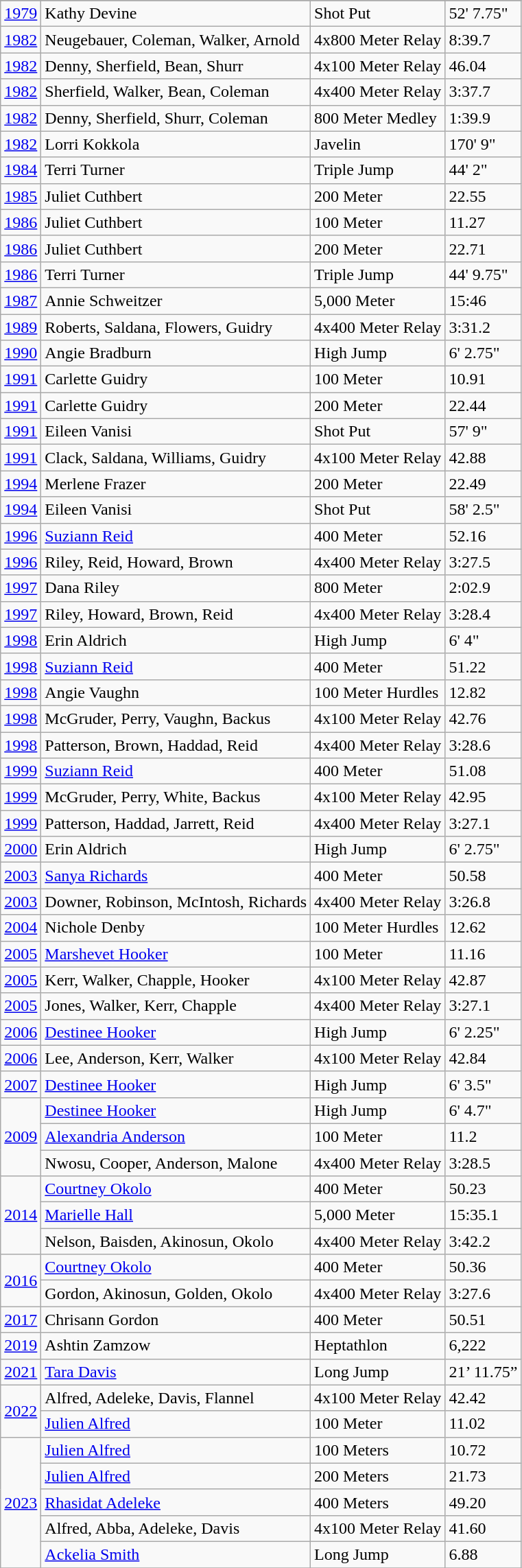<table class="wikitable">
<tr>
</tr>
<tr>
<td><a href='#'>1979</a></td>
<td>Kathy Devine</td>
<td>Shot Put</td>
<td>52' 7.75"</td>
</tr>
<tr>
<td><a href='#'>1982</a></td>
<td>Neugebauer, Coleman, Walker, Arnold</td>
<td>4x800 Meter Relay</td>
<td>8:39.7</td>
</tr>
<tr>
<td><a href='#'>1982</a></td>
<td>Denny, Sherfield, Bean, Shurr</td>
<td>4x100 Meter Relay</td>
<td>46.04</td>
</tr>
<tr>
<td><a href='#'>1982</a></td>
<td>Sherfield, Walker, Bean, Coleman</td>
<td>4x400 Meter Relay</td>
<td>3:37.7</td>
</tr>
<tr>
<td><a href='#'>1982</a></td>
<td>Denny, Sherfield, Shurr, Coleman</td>
<td>800 Meter Medley</td>
<td>1:39.9</td>
</tr>
<tr>
<td><a href='#'>1982</a></td>
<td>Lorri Kokkola</td>
<td>Javelin</td>
<td>170' 9"</td>
</tr>
<tr>
<td><a href='#'>1984</a></td>
<td>Terri Turner</td>
<td>Triple Jump</td>
<td>44' 2"</td>
</tr>
<tr>
<td><a href='#'>1985</a></td>
<td>Juliet Cuthbert</td>
<td>200 Meter</td>
<td>22.55</td>
</tr>
<tr>
<td><a href='#'>1986</a></td>
<td>Juliet Cuthbert</td>
<td>100 Meter</td>
<td>11.27</td>
</tr>
<tr>
<td><a href='#'>1986</a></td>
<td>Juliet Cuthbert</td>
<td>200 Meter</td>
<td>22.71</td>
</tr>
<tr>
<td><a href='#'>1986</a></td>
<td>Terri Turner</td>
<td>Triple Jump</td>
<td>44' 9.75"</td>
</tr>
<tr>
<td><a href='#'>1987</a></td>
<td>Annie Schweitzer</td>
<td>5,000 Meter</td>
<td>15:46</td>
</tr>
<tr>
<td><a href='#'>1989</a></td>
<td>Roberts, Saldana, Flowers, Guidry</td>
<td>4x400 Meter Relay</td>
<td>3:31.2</td>
</tr>
<tr>
<td><a href='#'>1990</a></td>
<td>Angie Bradburn</td>
<td>High Jump</td>
<td>6' 2.75"</td>
</tr>
<tr>
<td><a href='#'>1991</a></td>
<td>Carlette Guidry</td>
<td>100 Meter</td>
<td>10.91</td>
</tr>
<tr>
<td><a href='#'>1991</a></td>
<td>Carlette Guidry</td>
<td>200 Meter</td>
<td>22.44</td>
</tr>
<tr>
<td><a href='#'>1991</a></td>
<td>Eileen Vanisi</td>
<td>Shot Put</td>
<td>57' 9"</td>
</tr>
<tr>
<td><a href='#'>1991</a></td>
<td>Clack, Saldana, Williams, Guidry</td>
<td>4x100 Meter Relay</td>
<td>42.88</td>
</tr>
<tr>
<td><a href='#'>1994</a></td>
<td>Merlene Frazer</td>
<td>200 Meter</td>
<td>22.49</td>
</tr>
<tr>
<td><a href='#'>1994</a></td>
<td>Eileen Vanisi</td>
<td>Shot Put</td>
<td>58' 2.5"</td>
</tr>
<tr>
<td><a href='#'>1996</a></td>
<td><a href='#'>Suziann Reid</a></td>
<td>400 Meter</td>
<td>52.16</td>
</tr>
<tr>
<td><a href='#'>1996</a></td>
<td>Riley, Reid, Howard, Brown</td>
<td>4x400 Meter Relay</td>
<td>3:27.5</td>
</tr>
<tr>
<td><a href='#'>1997</a></td>
<td>Dana Riley</td>
<td>800 Meter</td>
<td>2:02.9</td>
</tr>
<tr>
<td><a href='#'>1997</a></td>
<td>Riley, Howard, Brown, Reid</td>
<td>4x400 Meter Relay</td>
<td>3:28.4</td>
</tr>
<tr>
<td><a href='#'>1998</a></td>
<td>Erin Aldrich</td>
<td>High Jump</td>
<td>6' 4"</td>
</tr>
<tr>
<td><a href='#'>1998</a></td>
<td><a href='#'>Suziann Reid</a></td>
<td>400 Meter</td>
<td>51.22</td>
</tr>
<tr>
<td><a href='#'>1998</a></td>
<td>Angie Vaughn</td>
<td>100 Meter Hurdles</td>
<td>12.82</td>
</tr>
<tr>
<td><a href='#'>1998</a></td>
<td>McGruder, Perry, Vaughn, Backus</td>
<td>4x100 Meter Relay</td>
<td>42.76</td>
</tr>
<tr>
<td><a href='#'>1998</a></td>
<td>Patterson, Brown, Haddad, Reid</td>
<td>4x400 Meter Relay</td>
<td>3:28.6</td>
</tr>
<tr>
<td><a href='#'>1999</a></td>
<td><a href='#'>Suziann Reid</a></td>
<td>400 Meter</td>
<td>51.08</td>
</tr>
<tr>
<td><a href='#'>1999</a></td>
<td>McGruder, Perry, White, Backus</td>
<td>4x100 Meter Relay</td>
<td>42.95</td>
</tr>
<tr>
<td><a href='#'>1999</a></td>
<td>Patterson, Haddad, Jarrett, Reid</td>
<td>4x400 Meter Relay</td>
<td>3:27.1</td>
</tr>
<tr>
<td><a href='#'>2000</a></td>
<td>Erin Aldrich</td>
<td>High Jump</td>
<td>6' 2.75"</td>
</tr>
<tr>
<td><a href='#'>2003</a></td>
<td><a href='#'>Sanya Richards</a></td>
<td>400 Meter</td>
<td>50.58</td>
</tr>
<tr>
<td><a href='#'>2003</a></td>
<td>Downer, Robinson, McIntosh, Richards</td>
<td>4x400 Meter Relay</td>
<td>3:26.8</td>
</tr>
<tr>
<td><a href='#'>2004</a></td>
<td>Nichole Denby</td>
<td>100 Meter Hurdles</td>
<td>12.62</td>
</tr>
<tr>
<td><a href='#'>2005</a></td>
<td><a href='#'>Marshevet Hooker</a></td>
<td>100 Meter</td>
<td>11.16</td>
</tr>
<tr>
<td><a href='#'>2005</a></td>
<td>Kerr, Walker, Chapple, Hooker</td>
<td>4x100 Meter Relay</td>
<td>42.87</td>
</tr>
<tr>
<td><a href='#'>2005</a></td>
<td>Jones, Walker, Kerr, Chapple</td>
<td>4x400 Meter Relay</td>
<td>3:27.1</td>
</tr>
<tr>
<td><a href='#'>2006</a></td>
<td><a href='#'>Destinee Hooker</a></td>
<td>High Jump</td>
<td>6' 2.25"</td>
</tr>
<tr>
<td><a href='#'>2006</a></td>
<td>Lee, Anderson, Kerr, Walker</td>
<td>4x100 Meter Relay</td>
<td>42.84</td>
</tr>
<tr>
<td><a href='#'>2007</a></td>
<td><a href='#'>Destinee Hooker</a></td>
<td>High Jump</td>
<td>6' 3.5"</td>
</tr>
<tr>
<td rowspan="3"><a href='#'>2009</a></td>
<td><a href='#'>Destinee Hooker</a></td>
<td>High Jump</td>
<td>6' 4.7"</td>
</tr>
<tr>
<td><a href='#'>Alexandria Anderson</a></td>
<td>100 Meter</td>
<td>11.2</td>
</tr>
<tr>
<td>Nwosu, Cooper, Anderson, Malone</td>
<td>4x400 Meter Relay</td>
<td>3:28.5</td>
</tr>
<tr>
<td rowspan="3"><a href='#'>2014</a></td>
<td><a href='#'>Courtney Okolo</a></td>
<td>400 Meter</td>
<td>50.23</td>
</tr>
<tr>
<td><a href='#'>Marielle Hall</a></td>
<td>5,000 Meter</td>
<td>15:35.1</td>
</tr>
<tr>
<td>Nelson, Baisden, Akinosun, Okolo</td>
<td>4x400 Meter Relay</td>
<td>3:42.2</td>
</tr>
<tr>
<td rowspan="2"><a href='#'>2016</a></td>
<td><a href='#'>Courtney Okolo</a></td>
<td>400 Meter</td>
<td>50.36</td>
</tr>
<tr>
<td>Gordon, Akinosun, Golden, Okolo</td>
<td>4x400 Meter Relay</td>
<td>3:27.6</td>
</tr>
<tr>
<td><a href='#'>2017</a></td>
<td>Chrisann Gordon</td>
<td>400 Meter</td>
<td>50.51</td>
</tr>
<tr>
<td><a href='#'>2019</a></td>
<td>Ashtin Zamzow</td>
<td>Heptathlon</td>
<td>6,222</td>
</tr>
<tr>
<td><a href='#'>2021</a></td>
<td><a href='#'>Tara Davis</a></td>
<td>Long Jump</td>
<td>21’ 11.75”</td>
</tr>
<tr>
<td rowspan="2"><a href='#'>2022</a></td>
<td>Alfred, Adeleke, Davis, Flannel</td>
<td>4x100 Meter Relay</td>
<td>42.42</td>
</tr>
<tr>
<td><a href='#'>Julien Alfred</a></td>
<td>100 Meter</td>
<td>11.02</td>
</tr>
<tr>
<td rowspan="5"><a href='#'>2023</a></td>
<td><a href='#'>Julien Alfred</a></td>
<td>100 Meters</td>
<td>10.72</td>
</tr>
<tr>
<td><a href='#'>Julien Alfred</a></td>
<td>200 Meters</td>
<td>21.73</td>
</tr>
<tr>
<td><a href='#'>Rhasidat Adeleke</a></td>
<td>400 Meters</td>
<td>49.20</td>
</tr>
<tr>
<td>Alfred, Abba, Adeleke, Davis</td>
<td>4x100 Meter Relay</td>
<td>41.60</td>
</tr>
<tr>
<td><a href='#'>Ackelia Smith</a></td>
<td>Long Jump</td>
<td>6.88</td>
</tr>
<tr>
</tr>
</table>
